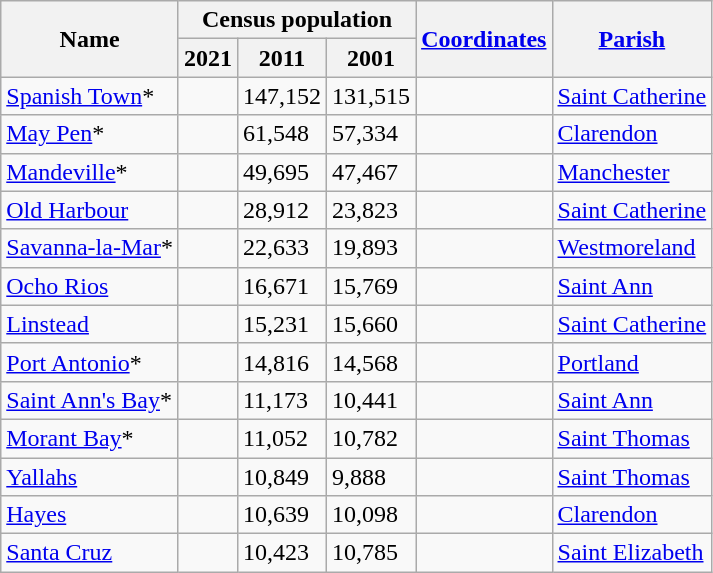<table class="wikitable sortable">
<tr>
<th rowspan="2">Name</th>
<th colspan="3">Census population</th>
<th rowspan="2"><a href='#'>Coordinates</a></th>
<th rowspan="2"><a href='#'>Parish</a></th>
</tr>
<tr>
<th>2021</th>
<th>2011</th>
<th>2001</th>
</tr>
<tr>
<td><a href='#'>Spanish Town</a>*</td>
<td></td>
<td>147,152</td>
<td>131,515</td>
<td></td>
<td><a href='#'>Saint Catherine</a></td>
</tr>
<tr>
<td><a href='#'>May Pen</a>*</td>
<td></td>
<td>61,548</td>
<td>57,334</td>
<td></td>
<td><a href='#'>Clarendon</a></td>
</tr>
<tr>
<td><a href='#'>Mandeville</a>*</td>
<td></td>
<td>49,695</td>
<td>47,467</td>
<td></td>
<td><a href='#'>Manchester</a></td>
</tr>
<tr>
<td><a href='#'>Old Harbour</a></td>
<td></td>
<td>28,912</td>
<td>23,823</td>
<td></td>
<td><a href='#'>Saint Catherine</a></td>
</tr>
<tr>
<td><a href='#'>Savanna-la-Mar</a>*</td>
<td></td>
<td>22,633</td>
<td>19,893</td>
<td></td>
<td><a href='#'>Westmoreland</a></td>
</tr>
<tr>
<td><a href='#'>Ocho Rios</a></td>
<td></td>
<td>16,671</td>
<td>15,769</td>
<td></td>
<td><a href='#'>Saint Ann</a></td>
</tr>
<tr>
<td><a href='#'>Linstead</a></td>
<td></td>
<td>15,231</td>
<td>15,660</td>
<td></td>
<td><a href='#'>Saint Catherine</a></td>
</tr>
<tr>
<td><a href='#'>Port Antonio</a>*</td>
<td></td>
<td>14,816</td>
<td>14,568</td>
<td></td>
<td><a href='#'>Portland</a></td>
</tr>
<tr>
<td><a href='#'>Saint Ann's Bay</a>*</td>
<td></td>
<td>11,173</td>
<td>10,441</td>
<td></td>
<td><a href='#'>Saint Ann</a></td>
</tr>
<tr>
<td><a href='#'>Morant Bay</a>*</td>
<td></td>
<td>11,052</td>
<td>10,782</td>
<td></td>
<td><a href='#'>Saint Thomas</a></td>
</tr>
<tr>
<td><a href='#'>Yallahs</a></td>
<td></td>
<td>10,849</td>
<td>9,888</td>
<td></td>
<td><a href='#'>Saint Thomas</a></td>
</tr>
<tr>
<td><a href='#'>Hayes</a></td>
<td></td>
<td>10,639</td>
<td>10,098</td>
<td></td>
<td><a href='#'>Clarendon</a></td>
</tr>
<tr>
<td><a href='#'>Santa Cruz</a></td>
<td></td>
<td>10,423</td>
<td>10,785</td>
<td></td>
<td><a href='#'>Saint Elizabeth</a></td>
</tr>
</table>
